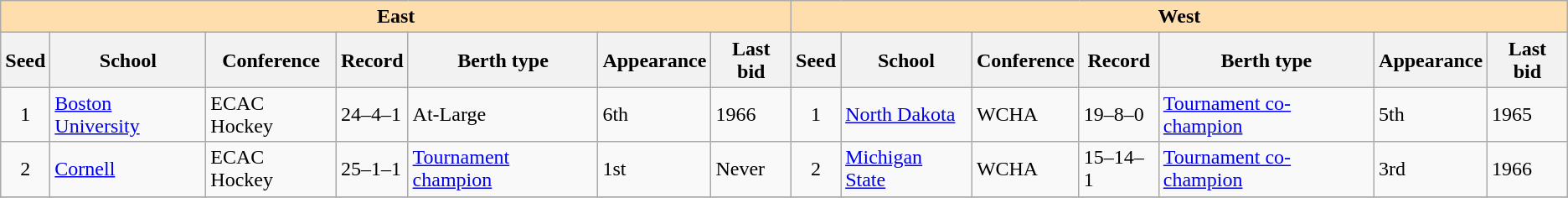<table class="wikitable">
<tr>
<th colspan="7" style="background:#ffdead;">East</th>
<th colspan="7" style="background:#ffdead;">West</th>
</tr>
<tr>
<th>Seed</th>
<th>School</th>
<th>Conference</th>
<th>Record</th>
<th>Berth type</th>
<th>Appearance</th>
<th>Last bid</th>
<th>Seed</th>
<th>School</th>
<th>Conference</th>
<th>Record</th>
<th>Berth type</th>
<th>Appearance</th>
<th>Last bid</th>
</tr>
<tr>
<td align=center>1</td>
<td><a href='#'>Boston University</a></td>
<td>ECAC Hockey</td>
<td>24–4–1</td>
<td>At-Large</td>
<td>6th</td>
<td>1966</td>
<td align=center>1</td>
<td><a href='#'>North Dakota</a></td>
<td>WCHA</td>
<td>19–8–0</td>
<td><a href='#'>Tournament co-champion</a></td>
<td>5th</td>
<td>1965</td>
</tr>
<tr>
<td align=center>2</td>
<td><a href='#'>Cornell</a></td>
<td>ECAC Hockey</td>
<td>25–1–1</td>
<td><a href='#'>Tournament champion</a></td>
<td>1st</td>
<td>Never</td>
<td align=center>2</td>
<td><a href='#'>Michigan State</a></td>
<td>WCHA</td>
<td>15–14–1</td>
<td><a href='#'>Tournament co-champion</a></td>
<td>3rd</td>
<td>1966</td>
</tr>
<tr>
</tr>
</table>
